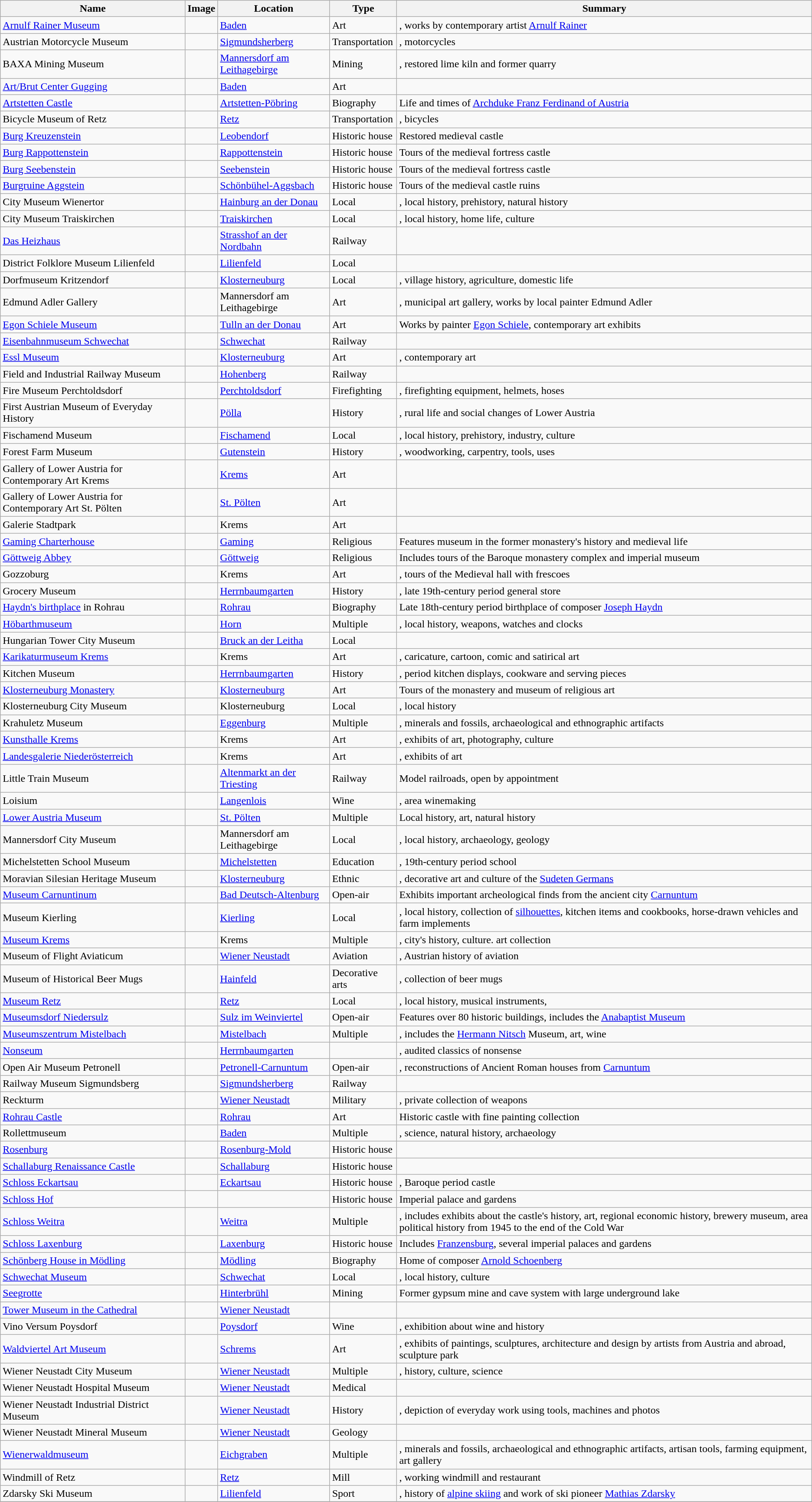<table class="wikitable sortable">
<tr>
<th>Name</th>
<th>Image</th>
<th>Location</th>
<th>Type</th>
<th>Summary</th>
</tr>
<tr>
<td><a href='#'>Arnulf Rainer Museum</a></td>
<td></td>
<td><a href='#'>Baden</a></td>
<td>Art</td>
<td>, works by contemporary artist <a href='#'>Arnulf Rainer</a></td>
</tr>
<tr>
<td>Austrian Motorcycle Museum</td>
<td></td>
<td><a href='#'>Sigmundsherberg</a></td>
<td>Transportation</td>
<td>, motorcycles</td>
</tr>
<tr>
<td>BAXA Mining Museum</td>
<td></td>
<td><a href='#'>Mannersdorf am Leithagebirge</a></td>
<td>Mining</td>
<td>, restored lime kiln and former quarry</td>
</tr>
<tr>
<td><a href='#'>Art/Brut Center Gugging</a></td>
<td></td>
<td><a href='#'>Baden</a></td>
<td>Art</td>
<td></td>
</tr>
<tr>
<td><a href='#'>Artstetten Castle</a></td>
<td></td>
<td><a href='#'>Artstetten-Pöbring</a></td>
<td>Biography</td>
<td>Life and times of <a href='#'>Archduke Franz Ferdinand of Austria</a></td>
</tr>
<tr>
<td>Bicycle Museum of Retz</td>
<td></td>
<td><a href='#'>Retz</a></td>
<td>Transportation</td>
<td>, bicycles</td>
</tr>
<tr>
<td><a href='#'>Burg Kreuzenstein</a></td>
<td></td>
<td><a href='#'>Leobendorf</a></td>
<td>Historic house</td>
<td>Restored medieval castle</td>
</tr>
<tr>
<td><a href='#'>Burg Rappottenstein</a></td>
<td></td>
<td><a href='#'>Rappottenstein</a></td>
<td>Historic house</td>
<td>Tours of the medieval fortress castle</td>
</tr>
<tr>
<td><a href='#'>Burg Seebenstein</a></td>
<td></td>
<td><a href='#'>Seebenstein</a></td>
<td>Historic house</td>
<td>Tours of the medieval fortress castle</td>
</tr>
<tr>
<td><a href='#'>Burgruine Aggstein</a></td>
<td></td>
<td><a href='#'>Schönbühel-Aggsbach</a></td>
<td>Historic house</td>
<td>Tours of the medieval castle ruins</td>
</tr>
<tr>
<td>City Museum Wienertor</td>
<td></td>
<td><a href='#'>Hainburg an der Donau</a></td>
<td>Local</td>
<td>, local history, prehistory, natural history</td>
</tr>
<tr>
<td>City Museum Traiskirchen</td>
<td></td>
<td><a href='#'>Traiskirchen</a></td>
<td>Local</td>
<td>, local history, home life, culture</td>
</tr>
<tr>
<td><a href='#'>Das Heizhaus</a></td>
<td></td>
<td><a href='#'>Strasshof an der Nordbahn</a></td>
<td>Railway</td>
<td></td>
</tr>
<tr>
<td>District Folklore Museum Lilienfeld</td>
<td></td>
<td><a href='#'>Lilienfeld</a></td>
<td>Local</td>
<td></td>
</tr>
<tr>
<td>Dorfmuseum Kritzendorf</td>
<td></td>
<td><a href='#'>Klosterneuburg</a></td>
<td>Local</td>
<td>, village history, agriculture, domestic life</td>
</tr>
<tr>
<td>Edmund Adler Gallery</td>
<td></td>
<td>Mannersdorf am Leithagebirge</td>
<td>Art</td>
<td>, municipal art gallery, works by local painter Edmund Adler</td>
</tr>
<tr>
<td><a href='#'>Egon Schiele Museum</a></td>
<td></td>
<td><a href='#'>Tulln an der Donau</a></td>
<td>Art</td>
<td>Works by painter <a href='#'>Egon Schiele</a>, contemporary art exhibits</td>
</tr>
<tr>
<td><a href='#'>Eisenbahnmuseum Schwechat</a></td>
<td></td>
<td><a href='#'>Schwechat</a></td>
<td>Railway</td>
<td></td>
</tr>
<tr>
<td><a href='#'>Essl Museum</a></td>
<td></td>
<td><a href='#'>Klosterneuburg</a></td>
<td>Art</td>
<td>, contemporary art</td>
</tr>
<tr>
<td>Field and Industrial Railway Museum</td>
<td></td>
<td><a href='#'>Hohenberg</a></td>
<td>Railway</td>
<td></td>
</tr>
<tr>
<td>Fire Museum Perchtoldsdorf</td>
<td></td>
<td><a href='#'>Perchtoldsdorf</a></td>
<td>Firefighting</td>
<td>, firefighting equipment, helmets, hoses</td>
</tr>
<tr>
<td>First Austrian Museum of Everyday History</td>
<td></td>
<td><a href='#'>Pölla</a></td>
<td>History</td>
<td>, rural life and social changes of Lower Austria</td>
</tr>
<tr>
<td>Fischamend Museum</td>
<td></td>
<td><a href='#'>Fischamend</a></td>
<td>Local</td>
<td>, local history, prehistory, industry, culture</td>
</tr>
<tr>
<td>Forest Farm Museum</td>
<td></td>
<td><a href='#'>Gutenstein</a></td>
<td>History</td>
<td>, woodworking, carpentry, tools, uses</td>
</tr>
<tr>
<td>Gallery of Lower Austria for Contemporary Art Krems</td>
<td></td>
<td><a href='#'>Krems</a></td>
<td>Art</td>
<td></td>
</tr>
<tr>
<td>Gallery of Lower Austria for Contemporary Art St. Pölten</td>
<td></td>
<td><a href='#'>St. Pölten</a></td>
<td>Art</td>
<td></td>
</tr>
<tr>
<td>Galerie Stadtpark</td>
<td></td>
<td>Krems</td>
<td>Art</td>
<td></td>
</tr>
<tr>
<td><a href='#'>Gaming Charterhouse</a></td>
<td></td>
<td><a href='#'>Gaming</a></td>
<td>Religious</td>
<td>Features museum in the former monastery's history and medieval life</td>
</tr>
<tr>
<td><a href='#'>Göttweig Abbey</a></td>
<td></td>
<td><a href='#'>Göttweig</a></td>
<td>Religious</td>
<td>Includes tours of the Baroque monastery complex and imperial museum</td>
</tr>
<tr>
<td>Gozzoburg</td>
<td></td>
<td>Krems</td>
<td>Art</td>
<td>, tours of the Medieval hall with frescoes</td>
</tr>
<tr>
<td>Grocery Museum</td>
<td></td>
<td><a href='#'>Herrnbaumgarten</a></td>
<td>History</td>
<td>, late 19th-century period general store</td>
</tr>
<tr>
<td><a href='#'>Haydn's birthplace</a> in Rohrau</td>
<td></td>
<td><a href='#'>Rohrau</a></td>
<td>Biography</td>
<td>Late 18th-century period birthplace of composer <a href='#'>Joseph Haydn</a></td>
</tr>
<tr>
<td><a href='#'>Höbarthmuseum</a></td>
<td></td>
<td><a href='#'>Horn</a></td>
<td>Multiple</td>
<td>, local history, weapons, watches and clocks</td>
</tr>
<tr>
<td>Hungarian Tower City Museum</td>
<td></td>
<td><a href='#'>Bruck an der Leitha</a></td>
<td>Local</td>
<td></td>
</tr>
<tr>
<td><a href='#'>Karikaturmuseum Krems</a></td>
<td></td>
<td>Krems</td>
<td>Art</td>
<td>, caricature, cartoon, comic and satirical art</td>
</tr>
<tr>
<td>Kitchen Museum</td>
<td></td>
<td><a href='#'>Herrnbaumgarten</a></td>
<td>History</td>
<td>, period kitchen displays, cookware and serving pieces</td>
</tr>
<tr>
<td><a href='#'>Klosterneuburg Monastery</a></td>
<td></td>
<td><a href='#'>Klosterneuburg</a></td>
<td>Art</td>
<td>Tours of the monastery and museum of religious art</td>
</tr>
<tr>
<td>Klosterneuburg City Museum</td>
<td></td>
<td>Klosterneuburg</td>
<td>Local</td>
<td>, local history</td>
</tr>
<tr>
<td>Krahuletz Museum</td>
<td></td>
<td><a href='#'>Eggenburg</a></td>
<td>Multiple</td>
<td>, minerals and fossils, archaeological and ethnographic artifacts</td>
</tr>
<tr>
<td><a href='#'>Kunsthalle Krems</a></td>
<td></td>
<td>Krems</td>
<td>Art</td>
<td>, exhibits of art, photography, culture</td>
</tr>
<tr>
<td><a href='#'>Landesgalerie Niederösterreich</a></td>
<td></td>
<td>Krems</td>
<td>Art</td>
<td>, exhibits of art</td>
</tr>
<tr>
<td>Little Train Museum</td>
<td></td>
<td><a href='#'>Altenmarkt an der Triesting</a></td>
<td>Railway</td>
<td>Model railroads, open by appointment</td>
</tr>
<tr>
<td>Loisium</td>
<td></td>
<td><a href='#'>Langenlois</a></td>
<td>Wine</td>
<td>, area winemaking</td>
</tr>
<tr>
<td><a href='#'>Lower Austria Museum</a></td>
<td></td>
<td><a href='#'>St. Pölten</a></td>
<td>Multiple</td>
<td>Local history, art, natural history</td>
</tr>
<tr>
<td>Mannersdorf City Museum</td>
<td></td>
<td>Mannersdorf am Leithagebirge</td>
<td>Local</td>
<td>, local history, archaeology, geology</td>
</tr>
<tr>
<td>Michelstetten School Museum</td>
<td></td>
<td><a href='#'>Michelstetten</a></td>
<td>Education</td>
<td>, 19th-century period school</td>
</tr>
<tr>
<td>Moravian Silesian Heritage Museum</td>
<td></td>
<td><a href='#'>Klosterneuburg</a></td>
<td>Ethnic</td>
<td>, decorative art and culture of the <a href='#'>Sudeten Germans</a></td>
</tr>
<tr>
<td><a href='#'>Museum Carnuntinum</a></td>
<td></td>
<td><a href='#'>Bad Deutsch-Altenburg</a></td>
<td>Open-air</td>
<td>Exhibits important archeological finds from the ancient city <a href='#'>Carnuntum</a></td>
</tr>
<tr>
<td>Museum Kierling</td>
<td></td>
<td><a href='#'>Kierling</a></td>
<td>Local</td>
<td>, local history, collection of <a href='#'>silhouettes</a>, kitchen items and cookbooks, horse-drawn vehicles and farm implements</td>
</tr>
<tr>
<td><a href='#'>Museum Krems</a></td>
<td></td>
<td>Krems</td>
<td>Multiple</td>
<td>, city's history, culture. art collection</td>
</tr>
<tr>
<td>Museum of Flight Aviaticum</td>
<td></td>
<td><a href='#'>Wiener Neustadt</a></td>
<td>Aviation</td>
<td>, Austrian history of aviation</td>
</tr>
<tr>
<td>Museum of Historical Beer Mugs</td>
<td></td>
<td><a href='#'>Hainfeld</a></td>
<td>Decorative arts</td>
<td>, collection of beer mugs</td>
</tr>
<tr>
<td><a href='#'>Museum Retz</a></td>
<td></td>
<td><a href='#'>Retz</a></td>
<td>Local</td>
<td>, local history, musical instruments,</td>
</tr>
<tr>
<td><a href='#'>Museumsdorf Niedersulz</a></td>
<td></td>
<td><a href='#'>Sulz im Weinviertel</a></td>
<td>Open-air</td>
<td>Features over 80 historic buildings, includes the <a href='#'>Anabaptist Museum</a></td>
</tr>
<tr>
<td><a href='#'>Museumszentrum Mistelbach</a></td>
<td></td>
<td><a href='#'>Mistelbach</a></td>
<td>Multiple</td>
<td>, includes the <a href='#'>Hermann Nitsch</a> Museum, art, wine</td>
</tr>
<tr>
<td><a href='#'>Nonseum</a></td>
<td></td>
<td><a href='#'>Herrnbaumgarten</a></td>
<td></td>
<td>, audited classics of nonsense</td>
</tr>
<tr>
<td>Open Air Museum Petronell</td>
<td></td>
<td><a href='#'>Petronell-Carnuntum</a></td>
<td>Open-air</td>
<td>, reconstructions of Ancient Roman houses from <a href='#'>Carnuntum</a></td>
</tr>
<tr>
<td>Railway Museum Sigmundsberg</td>
<td></td>
<td><a href='#'>Sigmundsherberg</a></td>
<td>Railway</td>
<td></td>
</tr>
<tr>
<td>Reckturm</td>
<td></td>
<td><a href='#'>Wiener Neustadt</a></td>
<td>Military</td>
<td>, private collection of weapons</td>
</tr>
<tr>
<td><a href='#'>Rohrau Castle</a></td>
<td></td>
<td><a href='#'>Rohrau</a></td>
<td>Art</td>
<td>Historic castle with fine painting collection</td>
</tr>
<tr>
<td>Rollettmuseum</td>
<td></td>
<td><a href='#'>Baden</a></td>
<td>Multiple</td>
<td>, science, natural history, archaeology</td>
</tr>
<tr>
<td><a href='#'>Rosenburg</a></td>
<td></td>
<td><a href='#'>Rosenburg-Mold</a></td>
<td>Historic house</td>
<td></td>
</tr>
<tr>
<td><a href='#'>Schallaburg Renaissance Castle</a></td>
<td></td>
<td><a href='#'>Schallaburg</a></td>
<td>Historic house</td>
<td></td>
</tr>
<tr>
<td><a href='#'>Schloss Eckartsau</a></td>
<td></td>
<td><a href='#'>Eckartsau</a></td>
<td>Historic house</td>
<td>, Baroque period castle</td>
</tr>
<tr>
<td><a href='#'>Schloss Hof</a></td>
<td></td>
<td></td>
<td>Historic house</td>
<td>Imperial palace and gardens</td>
</tr>
<tr>
<td><a href='#'>Schloss Weitra</a></td>
<td></td>
<td><a href='#'>Weitra</a></td>
<td>Multiple</td>
<td>, includes exhibits about the castle's history, art, regional economic history, brewery museum, area political history from 1945 to the end of the Cold War</td>
</tr>
<tr>
<td><a href='#'>Schloss Laxenburg</a></td>
<td></td>
<td><a href='#'>Laxenburg</a></td>
<td>Historic house</td>
<td>Includes <a href='#'>Franzensburg</a>, several imperial palaces and gardens</td>
</tr>
<tr>
<td><a href='#'>Schönberg House in Mödling</a></td>
<td></td>
<td><a href='#'>Mödling</a></td>
<td>Biography</td>
<td>Home of composer <a href='#'>Arnold Schoenberg</a></td>
</tr>
<tr>
<td><a href='#'>Schwechat Museum</a></td>
<td></td>
<td><a href='#'>Schwechat</a></td>
<td>Local</td>
<td>, local history, culture</td>
</tr>
<tr>
<td><a href='#'>Seegrotte</a></td>
<td></td>
<td><a href='#'>Hinterbrühl</a></td>
<td>Mining</td>
<td>Former gypsum mine and cave system with large underground lake</td>
</tr>
<tr>
<td><a href='#'>Tower Museum in the Cathedral</a></td>
<td></td>
<td><a href='#'>Wiener Neustadt</a></td>
<td></td>
<td></td>
</tr>
<tr>
<td>Vino Versum Poysdorf</td>
<td></td>
<td><a href='#'>Poysdorf</a></td>
<td>Wine</td>
<td>, exhibition about wine and history</td>
</tr>
<tr>
<td><a href='#'>Waldviertel Art Museum</a></td>
<td></td>
<td><a href='#'>Schrems</a></td>
<td>Art</td>
<td>, exhibits of paintings, sculptures, architecture and design by artists from Austria and abroad, sculpture park</td>
</tr>
<tr>
<td>Wiener Neustadt City Museum</td>
<td></td>
<td><a href='#'>Wiener Neustadt</a></td>
<td>Multiple</td>
<td>, history, culture, science</td>
</tr>
<tr>
<td>Wiener Neustadt Hospital Museum</td>
<td></td>
<td><a href='#'>Wiener Neustadt</a></td>
<td>Medical</td>
<td></td>
</tr>
<tr>
<td>Wiener Neustadt Industrial District Museum</td>
<td></td>
<td><a href='#'>Wiener Neustadt</a></td>
<td>History</td>
<td>, depiction of everyday work using tools, machines and photos</td>
</tr>
<tr>
<td>Wiener Neustadt Mineral Museum</td>
<td></td>
<td><a href='#'>Wiener Neustadt</a></td>
<td>Geology</td>
<td></td>
</tr>
<tr>
<td><a href='#'>Wienerwaldmuseum</a></td>
<td></td>
<td><a href='#'>Eichgraben</a></td>
<td>Multiple</td>
<td>, minerals and fossils, archaeological and ethnographic artifacts, artisan tools, farming equipment, art gallery</td>
</tr>
<tr>
<td>Windmill of Retz</td>
<td></td>
<td><a href='#'>Retz</a></td>
<td>Mill</td>
<td>, working windmill and restaurant</td>
</tr>
<tr>
<td>Zdarsky Ski Museum</td>
<td></td>
<td><a href='#'>Lilienfeld</a></td>
<td>Sport</td>
<td>, history of <a href='#'>alpine skiing</a> and work of ski pioneer <a href='#'>Mathias Zdarsky</a></td>
</tr>
<tr>
</tr>
</table>
